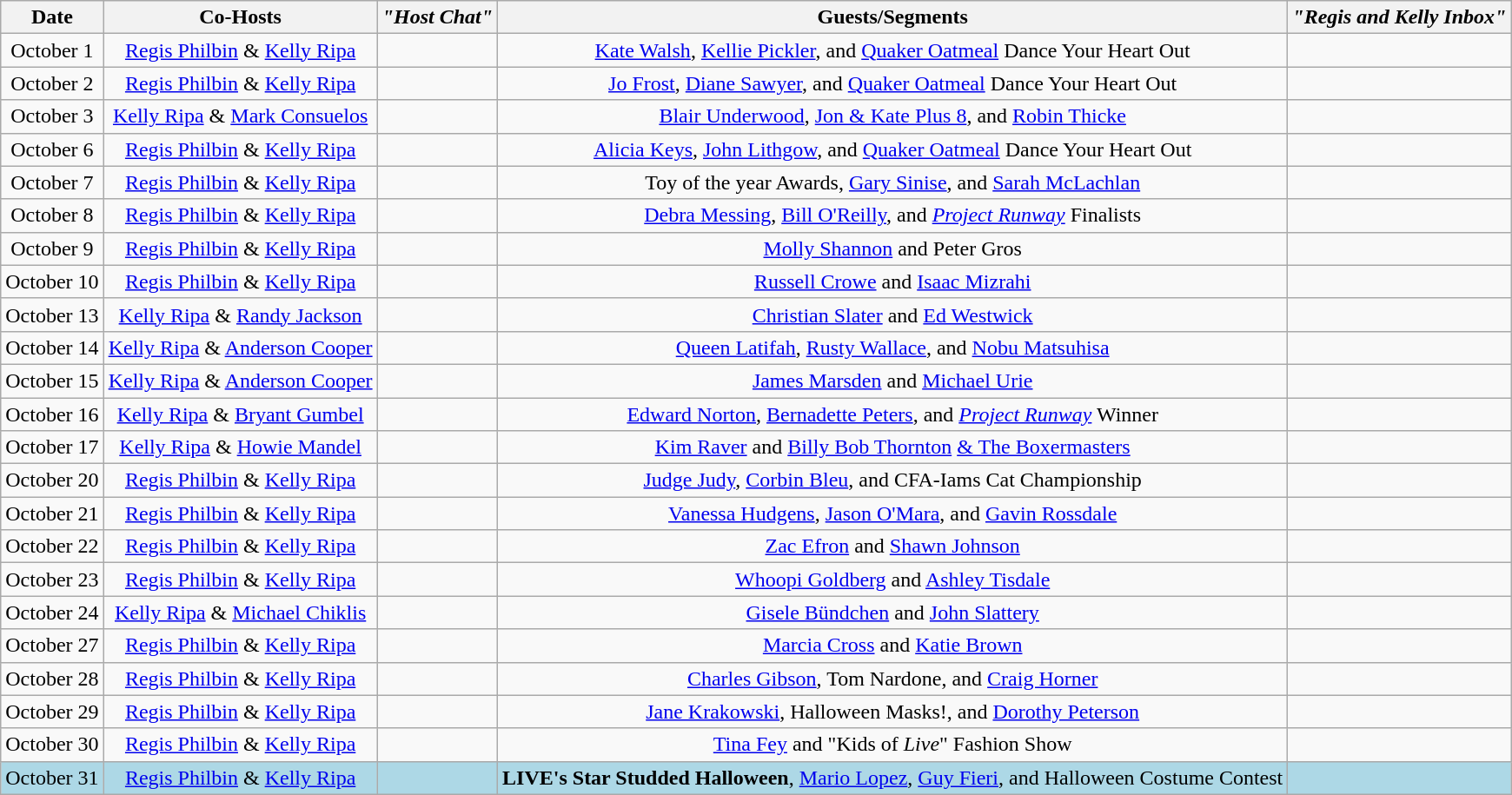<table class="wikitable sortable" style="text-align:center;">
<tr>
<th>Date</th>
<th>Co-Hosts</th>
<th><em>"Host Chat"</em></th>
<th>Guests/Segments</th>
<th><em>"Regis and Kelly Inbox"</em></th>
</tr>
<tr>
<td>October 1</td>
<td><a href='#'>Regis Philbin</a> & <a href='#'>Kelly Ripa</a></td>
<td></td>
<td><a href='#'>Kate Walsh</a>, <a href='#'>Kellie Pickler</a>, and <a href='#'>Quaker Oatmeal</a> Dance Your Heart Out</td>
<td></td>
</tr>
<tr>
<td>October 2</td>
<td><a href='#'>Regis Philbin</a> & <a href='#'>Kelly Ripa</a></td>
<td></td>
<td><a href='#'>Jo Frost</a>, <a href='#'>Diane Sawyer</a>, and <a href='#'>Quaker Oatmeal</a> Dance Your Heart Out</td>
<td></td>
</tr>
<tr>
<td>October 3</td>
<td><a href='#'>Kelly Ripa</a> & <a href='#'>Mark Consuelos</a></td>
<td></td>
<td><a href='#'>Blair Underwood</a>, <a href='#'>Jon & Kate Plus 8</a>, and <a href='#'>Robin Thicke</a></td>
<td></td>
</tr>
<tr>
<td>October 6</td>
<td><a href='#'>Regis Philbin</a> & <a href='#'>Kelly Ripa</a></td>
<td></td>
<td><a href='#'>Alicia Keys</a>, <a href='#'>John Lithgow</a>, and <a href='#'>Quaker Oatmeal</a> Dance Your Heart Out</td>
<td></td>
</tr>
<tr>
<td>October 7</td>
<td><a href='#'>Regis Philbin</a> & <a href='#'>Kelly Ripa</a></td>
<td></td>
<td>Toy of the year Awards, <a href='#'>Gary Sinise</a>, and <a href='#'>Sarah McLachlan</a></td>
<td></td>
</tr>
<tr>
<td>October 8</td>
<td><a href='#'>Regis Philbin</a> & <a href='#'>Kelly Ripa</a></td>
<td></td>
<td><a href='#'>Debra Messing</a>, <a href='#'>Bill O'Reilly</a>, and <em><a href='#'>Project Runway</a></em> Finalists</td>
<td></td>
</tr>
<tr>
<td>October 9</td>
<td><a href='#'>Regis Philbin</a> & <a href='#'>Kelly Ripa</a></td>
<td></td>
<td><a href='#'>Molly Shannon</a> and Peter Gros</td>
<td></td>
</tr>
<tr>
<td>October 10</td>
<td><a href='#'>Regis Philbin</a> & <a href='#'>Kelly Ripa</a></td>
<td></td>
<td><a href='#'>Russell Crowe</a> and <a href='#'>Isaac Mizrahi</a></td>
<td></td>
</tr>
<tr>
<td>October 13</td>
<td><a href='#'>Kelly Ripa</a> & <a href='#'>Randy Jackson</a></td>
<td></td>
<td><a href='#'>Christian Slater</a> and <a href='#'>Ed Westwick</a></td>
<td></td>
</tr>
<tr>
<td>October 14</td>
<td><a href='#'>Kelly Ripa</a> & <a href='#'>Anderson Cooper</a></td>
<td></td>
<td><a href='#'>Queen Latifah</a>, <a href='#'>Rusty Wallace</a>, and <a href='#'>Nobu Matsuhisa</a></td>
<td></td>
</tr>
<tr>
<td>October 15</td>
<td><a href='#'>Kelly Ripa</a> & <a href='#'>Anderson Cooper</a></td>
<td></td>
<td><a href='#'>James Marsden</a> and <a href='#'>Michael Urie</a></td>
<td></td>
</tr>
<tr>
<td>October 16</td>
<td><a href='#'>Kelly Ripa</a> & <a href='#'>Bryant Gumbel</a></td>
<td></td>
<td><a href='#'>Edward Norton</a>, <a href='#'>Bernadette Peters</a>, and <em><a href='#'>Project Runway</a></em> Winner</td>
<td></td>
</tr>
<tr>
<td>October 17</td>
<td><a href='#'>Kelly Ripa</a> & <a href='#'>Howie Mandel</a></td>
<td></td>
<td><a href='#'>Kim Raver</a> and <a href='#'>Billy Bob Thornton</a> <a href='#'>& The Boxermasters</a></td>
<td></td>
</tr>
<tr>
<td>October 20</td>
<td><a href='#'>Regis Philbin</a> & <a href='#'>Kelly Ripa</a></td>
<td></td>
<td><a href='#'>Judge Judy</a>, <a href='#'>Corbin Bleu</a>, and CFA-Iams Cat Championship</td>
<td></td>
</tr>
<tr>
<td>October 21</td>
<td><a href='#'>Regis Philbin</a> & <a href='#'>Kelly Ripa</a></td>
<td></td>
<td><a href='#'>Vanessa Hudgens</a>, <a href='#'>Jason O'Mara</a>, and <a href='#'>Gavin Rossdale</a></td>
<td></td>
</tr>
<tr>
<td>October 22</td>
<td><a href='#'>Regis Philbin</a> & <a href='#'>Kelly Ripa</a></td>
<td></td>
<td><a href='#'>Zac Efron</a> and <a href='#'>Shawn Johnson</a></td>
<td></td>
</tr>
<tr>
<td>October 23</td>
<td><a href='#'>Regis Philbin</a> & <a href='#'>Kelly Ripa</a></td>
<td></td>
<td><a href='#'>Whoopi Goldberg</a> and <a href='#'>Ashley Tisdale</a></td>
<td></td>
</tr>
<tr>
<td>October 24</td>
<td><a href='#'>Kelly Ripa</a> & <a href='#'>Michael Chiklis</a></td>
<td></td>
<td><a href='#'>Gisele Bündchen</a> and <a href='#'>John Slattery</a></td>
<td></td>
</tr>
<tr>
<td>October 27</td>
<td><a href='#'>Regis Philbin</a> & <a href='#'>Kelly Ripa</a></td>
<td></td>
<td><a href='#'>Marcia Cross</a> and <a href='#'>Katie Brown</a></td>
<td></td>
</tr>
<tr>
<td>October 28</td>
<td><a href='#'>Regis Philbin</a> & <a href='#'>Kelly Ripa</a></td>
<td></td>
<td><a href='#'>Charles Gibson</a>, Tom Nardone, and <a href='#'>Craig Horner</a></td>
<td></td>
</tr>
<tr>
<td>October 29</td>
<td><a href='#'>Regis Philbin</a> & <a href='#'>Kelly Ripa</a></td>
<td></td>
<td><a href='#'>Jane Krakowski</a>, Halloween Masks!, and <a href='#'>Dorothy Peterson</a></td>
<td></td>
</tr>
<tr>
<td>October 30</td>
<td><a href='#'>Regis Philbin</a> & <a href='#'>Kelly Ripa</a></td>
<td></td>
<td><a href='#'>Tina Fey</a> and "Kids of <em>Live</em>" Fashion Show</td>
<td></td>
</tr>
<tr style="background:lightblue;">
<td>October 31</td>
<td><a href='#'>Regis Philbin</a> & <a href='#'>Kelly Ripa</a></td>
<td></td>
<td><strong>LIVE's Star Studded Halloween</strong>, <a href='#'>Mario Lopez</a>, <a href='#'>Guy Fieri</a>, and Halloween Costume Contest</td>
<td></td>
</tr>
</table>
